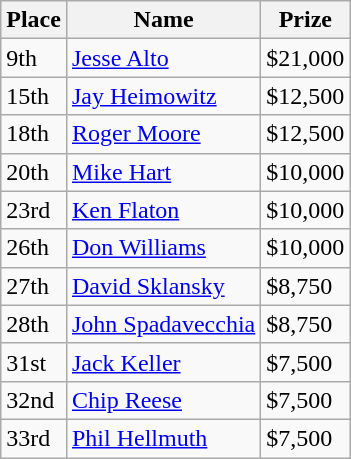<table class="wikitable">
<tr>
<th bgcolor="#FFEBAD">Place</th>
<th bgcolor="#FFEBAD">Name</th>
<th bgcolor="#FFEBAD">Prize</th>
</tr>
<tr>
<td>9th</td>
<td><a href='#'>Jesse Alto</a></td>
<td>$21,000</td>
</tr>
<tr>
<td>15th</td>
<td><a href='#'>Jay Heimowitz</a></td>
<td>$12,500</td>
</tr>
<tr>
<td>18th</td>
<td><a href='#'>Roger Moore</a></td>
<td>$12,500</td>
</tr>
<tr>
<td>20th</td>
<td><a href='#'>Mike Hart</a></td>
<td>$10,000</td>
</tr>
<tr>
<td>23rd</td>
<td><a href='#'>Ken Flaton</a></td>
<td>$10,000</td>
</tr>
<tr>
<td>26th</td>
<td><a href='#'>Don Williams</a></td>
<td>$10,000</td>
</tr>
<tr>
<td>27th</td>
<td><a href='#'>David Sklansky</a></td>
<td>$8,750</td>
</tr>
<tr>
<td>28th</td>
<td><a href='#'>John Spadavecchia</a></td>
<td>$8,750</td>
</tr>
<tr>
<td>31st</td>
<td><a href='#'>Jack Keller</a></td>
<td>$7,500</td>
</tr>
<tr>
<td>32nd</td>
<td><a href='#'>Chip Reese</a></td>
<td>$7,500</td>
</tr>
<tr>
<td>33rd</td>
<td><a href='#'>Phil Hellmuth</a></td>
<td>$7,500</td>
</tr>
</table>
